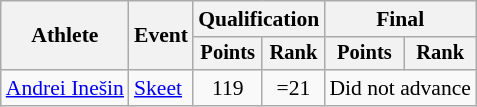<table class="wikitable" style="font-size:90%">
<tr>
<th rowspan="2">Athlete</th>
<th rowspan="2">Event</th>
<th colspan=2>Qualification</th>
<th colspan=2>Final</th>
</tr>
<tr style="font-size:95%">
<th>Points</th>
<th>Rank</th>
<th>Points</th>
<th>Rank</th>
</tr>
<tr align=center>
<td align=left><a href='#'>Andrei Inešin</a></td>
<td align=left><a href='#'>Skeet</a></td>
<td>119</td>
<td>=21</td>
<td colspan=2>Did not advance</td>
</tr>
</table>
